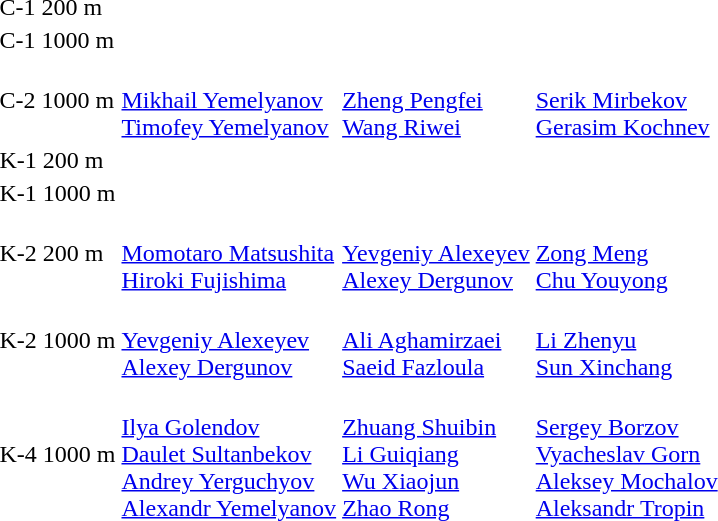<table>
<tr>
<td>C-1 200 m<br></td>
<td></td>
<td></td>
<td></td>
</tr>
<tr>
<td>C-1 1000 m<br></td>
<td></td>
<td></td>
<td></td>
</tr>
<tr>
<td>C-2 1000 m<br></td>
<td><br><a href='#'>Mikhail Yemelyanov</a><br><a href='#'>Timofey Yemelyanov</a></td>
<td><br><a href='#'>Zheng Pengfei</a><br><a href='#'>Wang Riwei</a></td>
<td><br><a href='#'>Serik Mirbekov</a><br><a href='#'>Gerasim Kochnev</a></td>
</tr>
<tr>
<td>K-1 200 m<br></td>
<td></td>
<td></td>
<td></td>
</tr>
<tr>
<td>K-1 1000 m<br></td>
<td></td>
<td></td>
<td></td>
</tr>
<tr>
<td>K-2 200 m<br></td>
<td><br><a href='#'>Momotaro Matsushita</a><br><a href='#'>Hiroki Fujishima</a></td>
<td><br><a href='#'>Yevgeniy Alexeyev</a><br><a href='#'>Alexey Dergunov</a></td>
<td><br><a href='#'>Zong Meng</a><br><a href='#'>Chu Youyong</a></td>
</tr>
<tr>
<td>K-2 1000 m<br></td>
<td><br><a href='#'>Yevgeniy Alexeyev</a><br><a href='#'>Alexey Dergunov</a></td>
<td><br><a href='#'>Ali Aghamirzaei</a><br><a href='#'>Saeid Fazloula</a></td>
<td><br><a href='#'>Li Zhenyu</a><br><a href='#'>Sun Xinchang</a></td>
</tr>
<tr>
<td>K-4 1000 m<br></td>
<td><br><a href='#'>Ilya Golendov</a><br><a href='#'>Daulet Sultanbekov</a><br><a href='#'>Andrey Yerguchyov</a><br><a href='#'>Alexandr Yemelyanov</a></td>
<td><br><a href='#'>Zhuang Shuibin</a><br><a href='#'>Li Guiqiang</a><br><a href='#'>Wu Xiaojun</a><br><a href='#'>Zhao Rong</a></td>
<td><br><a href='#'>Sergey Borzov</a><br><a href='#'>Vyacheslav Gorn</a><br><a href='#'>Aleksey Mochalov</a><br><a href='#'>Aleksandr Tropin</a></td>
</tr>
</table>
